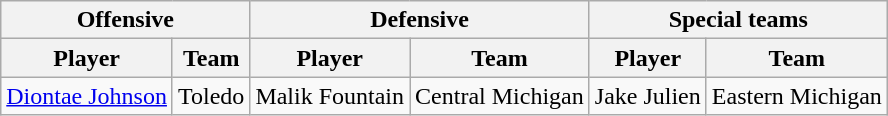<table class="wikitable" style="display: inline-table;">
<tr>
<th colspan="2">Offensive</th>
<th colspan="2">Defensive</th>
<th colspan="2">Special teams</th>
</tr>
<tr>
<th>Player</th>
<th>Team</th>
<th>Player</th>
<th>Team</th>
<th>Player</th>
<th>Team</th>
</tr>
<tr>
<td><a href='#'>Diontae Johnson</a></td>
<td>Toledo</td>
<td>Malik Fountain</td>
<td>Central Michigan</td>
<td>Jake Julien</td>
<td>Eastern Michigan</td>
</tr>
</table>
